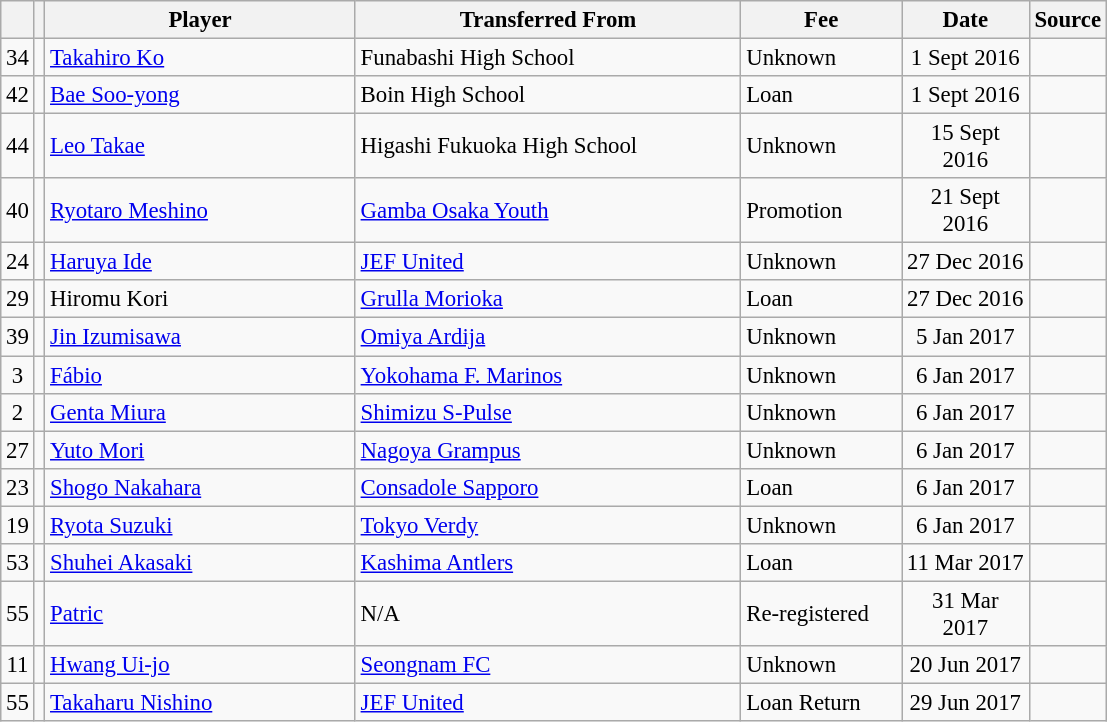<table class="wikitable plainrowheaders sortable" style="font-size:95%">
<tr>
<th></th>
<th></th>
<th scope="col" style="width:200px;">Player</th>
<th scope="col" style="width:250px;">Transferred From</th>
<th scope="col" style="width:100px;">Fee</th>
<th scope="col" style="width:78px;">Date</th>
<th>Source</th>
</tr>
<tr>
<td align=center>34</td>
<td align=center></td>
<td> <a href='#'>Takahiro Ko</a></td>
<td> Funabashi High School</td>
<td align=left>Unknown</td>
<td align=center>1 Sept 2016</td>
<td align=center></td>
</tr>
<tr>
<td align=center>42</td>
<td align=center></td>
<td> <a href='#'>Bae Soo-yong</a></td>
<td> Boin High School</td>
<td align=left>Loan</td>
<td align=center>1 Sept 2016</td>
<td align=center></td>
</tr>
<tr>
<td align=center>44</td>
<td align=center></td>
<td> <a href='#'>Leo Takae</a></td>
<td> Higashi Fukuoka High School</td>
<td align=left>Unknown</td>
<td align=center>15 Sept 2016</td>
<td align=center></td>
</tr>
<tr>
<td align=center>40</td>
<td align=center></td>
<td> <a href='#'>Ryotaro Meshino</a></td>
<td> <a href='#'>Gamba Osaka Youth</a></td>
<td align=left>Promotion</td>
<td align=center>21 Sept 2016</td>
<td align=center></td>
</tr>
<tr>
<td align=center>24</td>
<td align=center></td>
<td> <a href='#'>Haruya Ide</a></td>
<td> <a href='#'>JEF United</a></td>
<td align=left>Unknown</td>
<td align=center>27 Dec 2016</td>
<td align=center></td>
</tr>
<tr>
<td align=center>29</td>
<td align=center></td>
<td> Hiromu Kori</td>
<td> <a href='#'>Grulla Morioka</a></td>
<td align=left>Loan</td>
<td align=center>27 Dec 2016</td>
<td align=center></td>
</tr>
<tr>
<td align=center>39</td>
<td align=center></td>
<td> <a href='#'>Jin Izumisawa</a></td>
<td> <a href='#'>Omiya Ardija</a></td>
<td align=left>Unknown</td>
<td align=center>5 Jan 2017</td>
<td align=center></td>
</tr>
<tr>
<td align=center>3</td>
<td align=center></td>
<td> <a href='#'>Fábio</a></td>
<td> <a href='#'>Yokohama F. Marinos</a></td>
<td align=left>Unknown</td>
<td align=center>6 Jan 2017</td>
<td align=center></td>
</tr>
<tr>
<td align=center>2</td>
<td align=center></td>
<td> <a href='#'>Genta Miura</a></td>
<td> <a href='#'>Shimizu S-Pulse</a></td>
<td align=left>Unknown</td>
<td align=center>6 Jan 2017</td>
<td align=center></td>
</tr>
<tr>
<td align=center>27</td>
<td align=center></td>
<td> <a href='#'>Yuto Mori</a></td>
<td> <a href='#'>Nagoya Grampus</a></td>
<td align=left>Unknown</td>
<td align=center>6 Jan 2017</td>
<td align=center></td>
</tr>
<tr>
<td align=center>23</td>
<td align=center></td>
<td> <a href='#'>Shogo Nakahara</a></td>
<td> <a href='#'>Consadole Sapporo</a></td>
<td align=left>Loan</td>
<td align=center>6 Jan 2017</td>
<td align=center></td>
</tr>
<tr>
<td align=center>19</td>
<td align=center></td>
<td> <a href='#'>Ryota Suzuki</a></td>
<td> <a href='#'>Tokyo Verdy</a></td>
<td align=left>Unknown</td>
<td align=center>6 Jan 2017</td>
<td align=center></td>
</tr>
<tr>
<td align=center>53</td>
<td align=center></td>
<td> <a href='#'>Shuhei Akasaki</a></td>
<td> <a href='#'>Kashima Antlers</a></td>
<td align=left>Loan</td>
<td align=center>11 Mar 2017</td>
<td align=center></td>
</tr>
<tr>
<td align=center>55</td>
<td align=center></td>
<td> <a href='#'>Patric</a></td>
<td>N/A</td>
<td align=left>Re-registered</td>
<td align=center>31 Mar 2017</td>
<td align=center></td>
</tr>
<tr>
<td align=center>11</td>
<td align=center></td>
<td> <a href='#'>Hwang Ui-jo</a></td>
<td> <a href='#'>Seongnam FC</a></td>
<td align=left>Unknown</td>
<td align=center>20 Jun 2017</td>
<td align=center></td>
</tr>
<tr>
<td align=center>55</td>
<td align=center></td>
<td> <a href='#'>Takaharu Nishino</a></td>
<td> <a href='#'>JEF United</a></td>
<td align=left>Loan Return</td>
<td align=center>29 Jun 2017</td>
<td align=center></td>
</tr>
</table>
